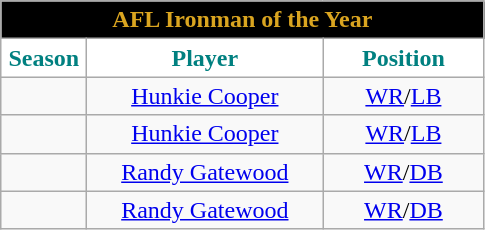<table class="wikitable sortable" style="text-align:center">
<tr>
<td colspan="4" style="background:#000; color:#DAA520;"><strong>AFL Ironman of the Year</strong></td>
</tr>
<tr>
<th style="width:50px; background:white; color:teal;">Season</th>
<th style="width:150px; background:white; color:teal;">Player</th>
<th style="width:100px; background:white; color:teal;">Position</th>
</tr>
<tr>
<td></td>
<td><a href='#'>Hunkie Cooper</a></td>
<td><a href='#'>WR</a>/<a href='#'>LB</a></td>
</tr>
<tr>
<td></td>
<td><a href='#'>Hunkie Cooper</a></td>
<td><a href='#'>WR</a>/<a href='#'>LB</a></td>
</tr>
<tr>
<td></td>
<td><a href='#'>Randy Gatewood</a></td>
<td><a href='#'>WR</a>/<a href='#'>DB</a></td>
</tr>
<tr>
<td></td>
<td><a href='#'>Randy Gatewood</a></td>
<td><a href='#'>WR</a>/<a href='#'>DB</a></td>
</tr>
</table>
